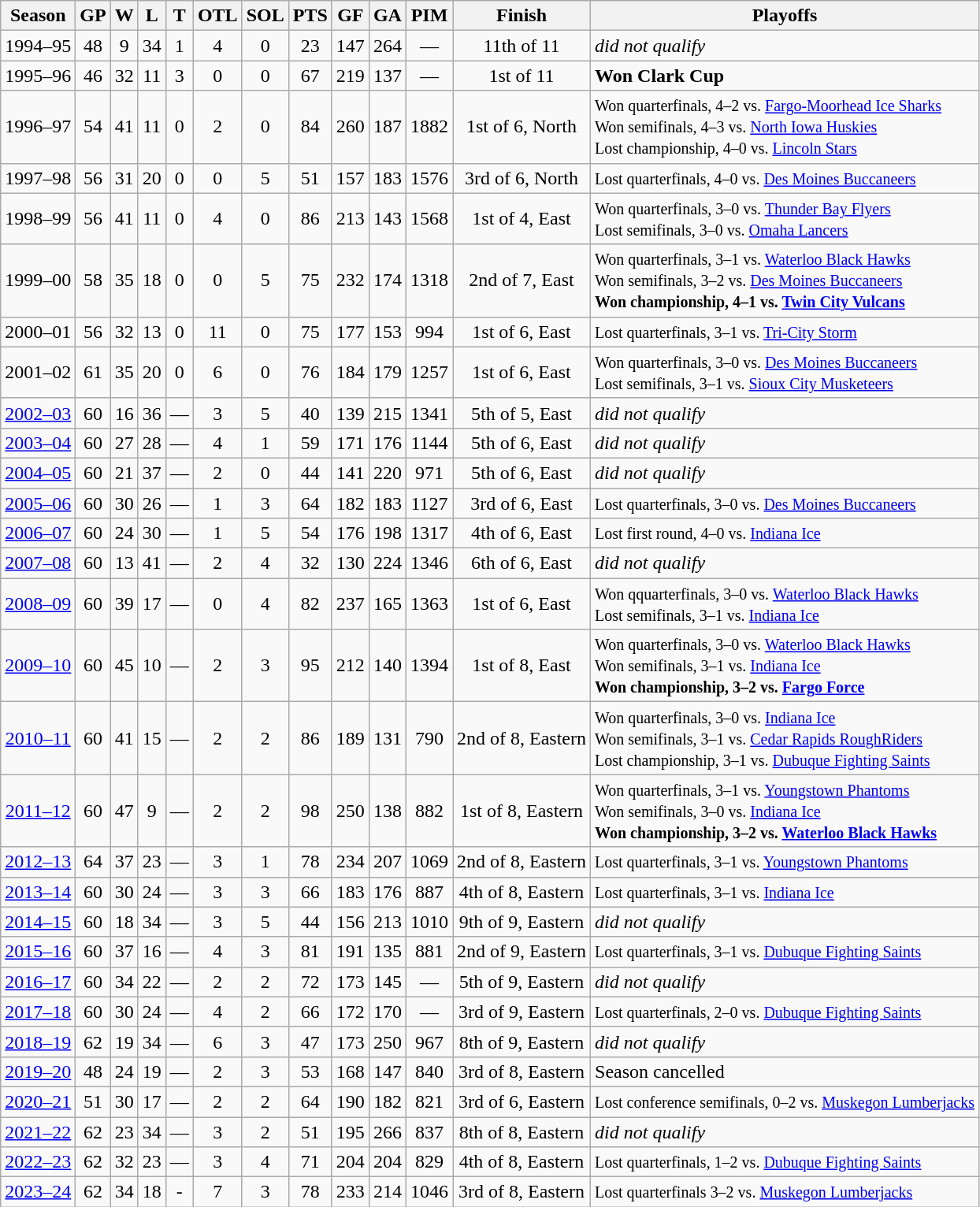<table class="wikitable" style="text-align:center">
<tr>
<th>Season</th>
<th>GP</th>
<th>W</th>
<th>L</th>
<th>T</th>
<th>OTL</th>
<th>SOL</th>
<th>PTS</th>
<th>GF</th>
<th>GA</th>
<th>PIM</th>
<th>Finish</th>
<th>Playoffs</th>
</tr>
<tr>
<td>1994–95</td>
<td>48</td>
<td>9</td>
<td>34</td>
<td>1</td>
<td>4</td>
<td>0</td>
<td>23</td>
<td>147</td>
<td>264</td>
<td>—</td>
<td>11th of 11</td>
<td align=left><em>did not qualify</em></td>
</tr>
<tr>
<td>1995–96</td>
<td>46</td>
<td>32</td>
<td>11</td>
<td>3</td>
<td>0</td>
<td>0</td>
<td>67</td>
<td>219</td>
<td>137</td>
<td>—</td>
<td>1st of 11</td>
<td align=left><strong>Won Clark Cup</strong></td>
</tr>
<tr>
<td>1996–97</td>
<td>54</td>
<td>41</td>
<td>11</td>
<td>0</td>
<td>2</td>
<td>0</td>
<td>84</td>
<td>260</td>
<td>187</td>
<td>1882</td>
<td>1st of 6, North</td>
<td align=left><small>Won quarterfinals, 4–2 vs. <a href='#'>Fargo-Moorhead Ice Sharks</a><br>Won semifinals, 4–3 vs. <a href='#'>North Iowa Huskies</a><br>Lost championship, 4–0 vs. <a href='#'>Lincoln Stars</a></small></td>
</tr>
<tr>
<td>1997–98</td>
<td>56</td>
<td>31</td>
<td>20</td>
<td>0</td>
<td>0</td>
<td>5</td>
<td>51</td>
<td>157</td>
<td>183</td>
<td>1576</td>
<td>3rd of 6, North</td>
<td align=left><small>Lost quarterfinals, 4–0 vs. <a href='#'>Des Moines Buccaneers</a></small></td>
</tr>
<tr>
<td>1998–99</td>
<td>56</td>
<td>41</td>
<td>11</td>
<td>0</td>
<td>4</td>
<td>0</td>
<td>86</td>
<td>213</td>
<td>143</td>
<td>1568</td>
<td>1st of 4, East</td>
<td align=left><small>Won quarterfinals, 3–0 vs. <a href='#'>Thunder Bay Flyers</a><br>Lost semifinals, 3–0 vs. <a href='#'>Omaha Lancers</a></small></td>
</tr>
<tr>
<td>1999–00</td>
<td>58</td>
<td>35</td>
<td>18</td>
<td>0</td>
<td>0</td>
<td>5</td>
<td>75</td>
<td>232</td>
<td>174</td>
<td>1318</td>
<td>2nd of 7, East</td>
<td align=left><small>Won quarterfinals, 3–1 vs. <a href='#'>Waterloo Black Hawks</a><br>Won semifinals, 3–2 vs. <a href='#'>Des Moines Buccaneers</a><br><strong>Won championship, 4–1 vs. <a href='#'>Twin City Vulcans</a></strong></small></td>
</tr>
<tr>
<td>2000–01</td>
<td>56</td>
<td>32</td>
<td>13</td>
<td>0</td>
<td>11</td>
<td>0</td>
<td>75</td>
<td>177</td>
<td>153</td>
<td>994</td>
<td>1st of 6, East</td>
<td align=left><small>Lost quarterfinals, 3–1 vs. <a href='#'>Tri-City Storm</a></small></td>
</tr>
<tr>
<td>2001–02</td>
<td>61</td>
<td>35</td>
<td>20</td>
<td>0</td>
<td>6</td>
<td>0</td>
<td>76</td>
<td>184</td>
<td>179</td>
<td>1257</td>
<td>1st of 6, East</td>
<td align=left><small>Won quarterfinals, 3–0 vs. <a href='#'>Des Moines Buccaneers</a><br>Lost semifinals, 3–1 vs. <a href='#'>Sioux City Musketeers</a></small></td>
</tr>
<tr>
<td><a href='#'>2002–03</a></td>
<td>60</td>
<td>16</td>
<td>36</td>
<td>—</td>
<td>3</td>
<td>5</td>
<td>40</td>
<td>139</td>
<td>215</td>
<td>1341</td>
<td>5th of 5, East</td>
<td align=left><em>did not qualify</em></td>
</tr>
<tr>
<td><a href='#'>2003–04</a></td>
<td>60</td>
<td>27</td>
<td>28</td>
<td>—</td>
<td>4</td>
<td>1</td>
<td>59</td>
<td>171</td>
<td>176</td>
<td>1144</td>
<td>5th of 6, East</td>
<td align=left><em>did not qualify</em></td>
</tr>
<tr>
<td><a href='#'>2004–05</a></td>
<td>60</td>
<td>21</td>
<td>37</td>
<td>—</td>
<td>2</td>
<td>0</td>
<td>44</td>
<td>141</td>
<td>220</td>
<td>971</td>
<td>5th of 6, East</td>
<td align=left><em>did not qualify</em></td>
</tr>
<tr>
<td><a href='#'>2005–06</a></td>
<td>60</td>
<td>30</td>
<td>26</td>
<td>—</td>
<td>1</td>
<td>3</td>
<td>64</td>
<td>182</td>
<td>183</td>
<td>1127</td>
<td>3rd of 6, East</td>
<td align=left><small>Lost quarterfinals, 3–0 vs. <a href='#'>Des Moines Buccaneers</a></small></td>
</tr>
<tr>
<td><a href='#'>2006–07</a></td>
<td>60</td>
<td>24</td>
<td>30</td>
<td>—</td>
<td>1</td>
<td>5</td>
<td>54</td>
<td>176</td>
<td>198</td>
<td>1317</td>
<td>4th of 6, East</td>
<td align=left><small>Lost first round, 4–0 vs. <a href='#'>Indiana Ice</a></small></td>
</tr>
<tr>
<td><a href='#'>2007–08</a></td>
<td>60</td>
<td>13</td>
<td>41</td>
<td>—</td>
<td>2</td>
<td>4</td>
<td>32</td>
<td>130</td>
<td>224</td>
<td>1346</td>
<td>6th of 6, East</td>
<td align=left><em>did not qualify</em></td>
</tr>
<tr>
<td><a href='#'>2008–09</a></td>
<td>60</td>
<td>39</td>
<td>17</td>
<td>—</td>
<td>0</td>
<td>4</td>
<td>82</td>
<td>237</td>
<td>165</td>
<td>1363</td>
<td>1st of 6, East</td>
<td align=left><small>Won qquarterfinals, 3–0 vs. <a href='#'>Waterloo Black Hawks</a><br>Lost semifinals, 3–1 vs. <a href='#'>Indiana Ice</a></small></td>
</tr>
<tr>
<td><a href='#'>2009–10</a></td>
<td>60</td>
<td>45</td>
<td>10</td>
<td>—</td>
<td>2</td>
<td>3</td>
<td>95</td>
<td>212</td>
<td>140</td>
<td>1394</td>
<td>1st of 8, East</td>
<td align=left><small>Won quarterfinals, 3–0 vs. <a href='#'>Waterloo Black Hawks</a><br>Won semifinals, 3–1 vs. <a href='#'>Indiana Ice</a><br><strong>Won championship, 3–2 vs. <a href='#'>Fargo Force</a></strong></small></td>
</tr>
<tr>
<td><a href='#'>2010–11</a></td>
<td>60</td>
<td>41</td>
<td>15</td>
<td>—</td>
<td>2</td>
<td>2</td>
<td>86</td>
<td>189</td>
<td>131</td>
<td>790</td>
<td>2nd of 8, Eastern</td>
<td align=left><small>Won quarterfinals, 3–0 vs. <a href='#'>Indiana Ice</a><br>Won semifinals, 3–1 vs. <a href='#'>Cedar Rapids RoughRiders</a><br>Lost championship, 3–1 vs. <a href='#'>Dubuque Fighting Saints</a></small></td>
</tr>
<tr>
<td><a href='#'>2011–12</a></td>
<td>60</td>
<td>47</td>
<td>9</td>
<td>—</td>
<td>2</td>
<td>2</td>
<td>98</td>
<td>250</td>
<td>138</td>
<td>882</td>
<td>1st of 8, Eastern</td>
<td align=left><small>Won quarterfinals, 3–1 vs. <a href='#'>Youngstown Phantoms</a><br>Won semifinals, 3–0 vs. <a href='#'>Indiana Ice</a><br><strong>Won championship, 3–2 vs. <a href='#'>Waterloo Black Hawks</a></strong></small></td>
</tr>
<tr>
<td><a href='#'>2012–13</a></td>
<td>64</td>
<td>37</td>
<td>23</td>
<td>—</td>
<td>3</td>
<td>1</td>
<td>78</td>
<td>234</td>
<td>207</td>
<td>1069</td>
<td>2nd of 8, Eastern</td>
<td align=left><small>Lost quarterfinals, 3–1 vs. <a href='#'>Youngstown Phantoms</a></small></td>
</tr>
<tr>
<td><a href='#'>2013–14</a></td>
<td>60</td>
<td>30</td>
<td>24</td>
<td>—</td>
<td>3</td>
<td>3</td>
<td>66</td>
<td>183</td>
<td>176</td>
<td>887</td>
<td>4th of 8, Eastern</td>
<td align=left><small>Lost quarterfinals, 3–1 vs. <a href='#'>Indiana Ice</a></small></td>
</tr>
<tr>
<td><a href='#'>2014–15</a></td>
<td>60</td>
<td>18</td>
<td>34</td>
<td>—</td>
<td>3</td>
<td>5</td>
<td>44</td>
<td>156</td>
<td>213</td>
<td>1010</td>
<td>9th of 9, Eastern</td>
<td align=left><em>did not qualify</em></td>
</tr>
<tr>
<td><a href='#'>2015–16</a></td>
<td>60</td>
<td>37</td>
<td>16</td>
<td>—</td>
<td>4</td>
<td>3</td>
<td>81</td>
<td>191</td>
<td>135</td>
<td>881</td>
<td>2nd of 9, Eastern</td>
<td align=left><small>Lost quarterfinals, 3–1 vs. <a href='#'>Dubuque Fighting Saints</a></small></td>
</tr>
<tr>
<td><a href='#'>2016–17</a></td>
<td>60</td>
<td>34</td>
<td>22</td>
<td>—</td>
<td>2</td>
<td>2</td>
<td>72</td>
<td>173</td>
<td>145</td>
<td>—</td>
<td>5th of 9, Eastern</td>
<td align=left><em>did not qualify</em></td>
</tr>
<tr>
<td><a href='#'>2017–18</a></td>
<td>60</td>
<td>30</td>
<td>24</td>
<td>—</td>
<td>4</td>
<td>2</td>
<td>66</td>
<td>172</td>
<td>170</td>
<td>—</td>
<td>3rd of 9, Eastern</td>
<td align=left><small>Lost quarterfinals, 2–0 vs. <a href='#'>Dubuque Fighting Saints</a></small></td>
</tr>
<tr>
<td><a href='#'>2018–19</a></td>
<td>62</td>
<td>19</td>
<td>34</td>
<td>—</td>
<td>6</td>
<td>3</td>
<td>47</td>
<td>173</td>
<td>250</td>
<td>967</td>
<td>8th of 9, Eastern</td>
<td align=left><em>did not qualify</em></td>
</tr>
<tr>
<td><a href='#'>2019–20</a></td>
<td>48</td>
<td>24</td>
<td>19</td>
<td>—</td>
<td>2</td>
<td>3</td>
<td>53</td>
<td>168</td>
<td>147</td>
<td>840</td>
<td>3rd of 8, Eastern</td>
<td align=left>Season cancelled</td>
</tr>
<tr>
<td><a href='#'>2020–21</a></td>
<td>51</td>
<td>30</td>
<td>17</td>
<td>—</td>
<td>2</td>
<td>2</td>
<td>64</td>
<td>190</td>
<td>182</td>
<td>821</td>
<td>3rd of 6, Eastern</td>
<td align=left><small>Lost conference semifinals, 0–2 vs. <a href='#'>Muskegon Lumberjacks</a></small></td>
</tr>
<tr>
<td><a href='#'>2021–22</a></td>
<td>62</td>
<td>23</td>
<td>34</td>
<td>—</td>
<td>3</td>
<td>2</td>
<td>51</td>
<td>195</td>
<td>266</td>
<td>837</td>
<td>8th of 8, Eastern</td>
<td align=left><em>did not qualify</em></td>
</tr>
<tr>
<td><a href='#'>2022–23</a></td>
<td>62</td>
<td>32</td>
<td>23</td>
<td>—</td>
<td>3</td>
<td>4</td>
<td>71</td>
<td>204</td>
<td>204</td>
<td>829</td>
<td>4th of 8, Eastern</td>
<td align=left><small>Lost quarterfinals, 1–2 vs. <a href='#'>Dubuque Fighting Saints</a></small></td>
</tr>
<tr>
<td><a href='#'>2023–24</a></td>
<td>62</td>
<td>34</td>
<td>18</td>
<td>-</td>
<td>7</td>
<td>3</td>
<td>78</td>
<td>233</td>
<td>214</td>
<td>1046</td>
<td>3rd of 8, Eastern</td>
<td align=left><small>Lost quarterfinals 3–2 vs. <a href='#'>Muskegon Lumberjacks</a></small></td>
</tr>
</table>
